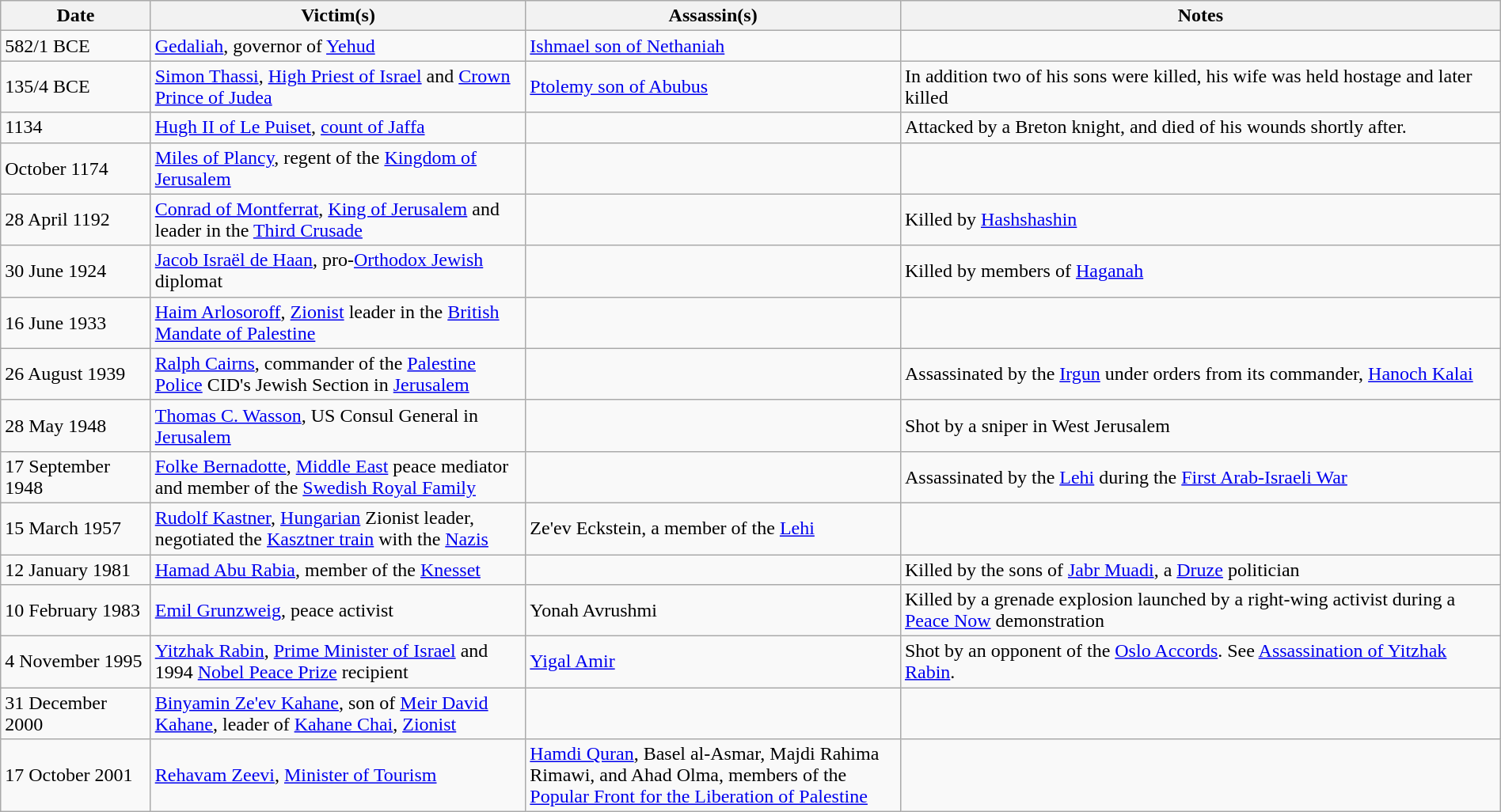<table class="wikitable"  style="width:100%">
<tr>
<th style="width:10%">Date</th>
<th style="width:25%">Victim(s)</th>
<th style="width:25%">Assassin(s)</th>
<th style="width:40%">Notes</th>
</tr>
<tr>
<td>582/1 BCE</td>
<td><a href='#'>Gedaliah</a>, governor of <a href='#'>Yehud</a></td>
<td><a href='#'>Ishmael son of Nethaniah</a></td>
<td></td>
</tr>
<tr>
<td>135/4 BCE</td>
<td><a href='#'>Simon Thassi</a>, <a href='#'>High Priest of Israel</a> and <a href='#'>Crown Prince of Judea</a></td>
<td><a href='#'>Ptolemy son of Abubus</a></td>
<td>In addition two of his sons were killed, his wife was held hostage and later killed</td>
</tr>
<tr>
<td>1134</td>
<td><a href='#'>Hugh II of Le Puiset</a>, <a href='#'>count of Jaffa</a></td>
<td></td>
<td>Attacked by a Breton knight, and died of his wounds shortly after.</td>
</tr>
<tr>
<td>October 1174</td>
<td><a href='#'>Miles of Plancy</a>, regent of the <a href='#'>Kingdom of Jerusalem</a></td>
<td></td>
<td></td>
</tr>
<tr>
<td>28 April 1192</td>
<td><a href='#'>Conrad of Montferrat</a>, <a href='#'>King of Jerusalem</a> and leader in the <a href='#'>Third Crusade</a></td>
<td></td>
<td>Killed by <a href='#'>Hashshashin</a></td>
</tr>
<tr>
<td>30 June 1924</td>
<td><a href='#'>Jacob Israël de Haan</a>, pro-<a href='#'>Orthodox Jewish</a> diplomat</td>
<td></td>
<td>Killed by members of <a href='#'>Haganah</a></td>
</tr>
<tr>
<td>16 June 1933</td>
<td><a href='#'>Haim Arlosoroff</a>, <a href='#'>Zionist</a> leader in the <a href='#'>British Mandate of Palestine</a></td>
<td></td>
<td></td>
</tr>
<tr>
<td>26 August 1939</td>
<td><a href='#'>Ralph Cairns</a>, commander of the <a href='#'>Palestine Police</a> CID's Jewish Section in <a href='#'>Jerusalem</a></td>
<td></td>
<td>Assassinated by the <a href='#'>Irgun</a> under orders from its commander, <a href='#'>Hanoch Kalai</a></td>
</tr>
<tr>
<td>28 May 1948</td>
<td><a href='#'>Thomas C. Wasson</a>, US Consul General in <a href='#'>Jerusalem</a></td>
<td></td>
<td>Shot by a sniper in West Jerusalem</td>
</tr>
<tr>
<td>17 September 1948</td>
<td><a href='#'>Folke Bernadotte</a>, <a href='#'>Middle East</a> peace mediator and member of the <a href='#'>Swedish Royal Family</a></td>
<td></td>
<td>Assassinated by the <a href='#'>Lehi</a> during the <a href='#'>First Arab-Israeli War</a></td>
</tr>
<tr>
<td>15 March 1957</td>
<td><a href='#'>Rudolf Kastner</a>, <a href='#'>Hungarian</a> Zionist leader, negotiated the <a href='#'>Kasztner train</a> with the <a href='#'>Nazis</a></td>
<td>Ze'ev Eckstein, a member of the <a href='#'>Lehi</a></td>
<td></td>
</tr>
<tr>
<td>12 January 1981</td>
<td><a href='#'>Hamad Abu Rabia</a>, member of the <a href='#'>Knesset</a></td>
<td></td>
<td>Killed by the sons of <a href='#'>Jabr Muadi</a>, a <a href='#'>Druze</a> politician</td>
</tr>
<tr>
<td>10 February 1983</td>
<td><a href='#'>Emil Grunzweig</a>, peace activist</td>
<td>Yonah Avrushmi</td>
<td>Killed by a grenade explosion launched by a right-wing activist during a <a href='#'>Peace Now</a> demonstration</td>
</tr>
<tr>
<td>4 November 1995</td>
<td><a href='#'>Yitzhak Rabin</a>, <a href='#'>Prime Minister of Israel</a> and 1994 <a href='#'>Nobel Peace Prize</a> recipient</td>
<td><a href='#'>Yigal Amir</a></td>
<td>Shot by an opponent of the <a href='#'>Oslo Accords</a>. See <a href='#'>Assassination of Yitzhak Rabin</a>.</td>
</tr>
<tr>
<td>31 December 2000</td>
<td><a href='#'>Binyamin Ze'ev Kahane</a>, son of <a href='#'>Meir David Kahane</a>, leader of <a href='#'>Kahane Chai</a>, <a href='#'>Zionist</a></td>
<td></td>
<td></td>
</tr>
<tr>
<td>17 October 2001</td>
<td><a href='#'>Rehavam Zeevi</a>, <a href='#'>Minister of Tourism</a></td>
<td><a href='#'>Hamdi Quran</a>, Basel al-Asmar, Majdi Rahima Rimawi, and Ahad Olma, members of the <a href='#'>Popular Front for the Liberation of Palestine</a></td>
<td></td>
</tr>
</table>
